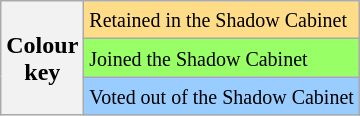<table class="wikitable">
<tr>
<th rowspan=3>Colour<br>key</th>
<td bgcolor=ffdd88><small>Retained in the Shadow Cabinet</small></td>
</tr>
<tr bgcolor=99ff66>
<td><small>Joined the Shadow Cabinet</small></td>
</tr>
<tr bgcolor=99ccff>
<td><small>Voted out of the Shadow Cabinet</small></td>
</tr>
</table>
